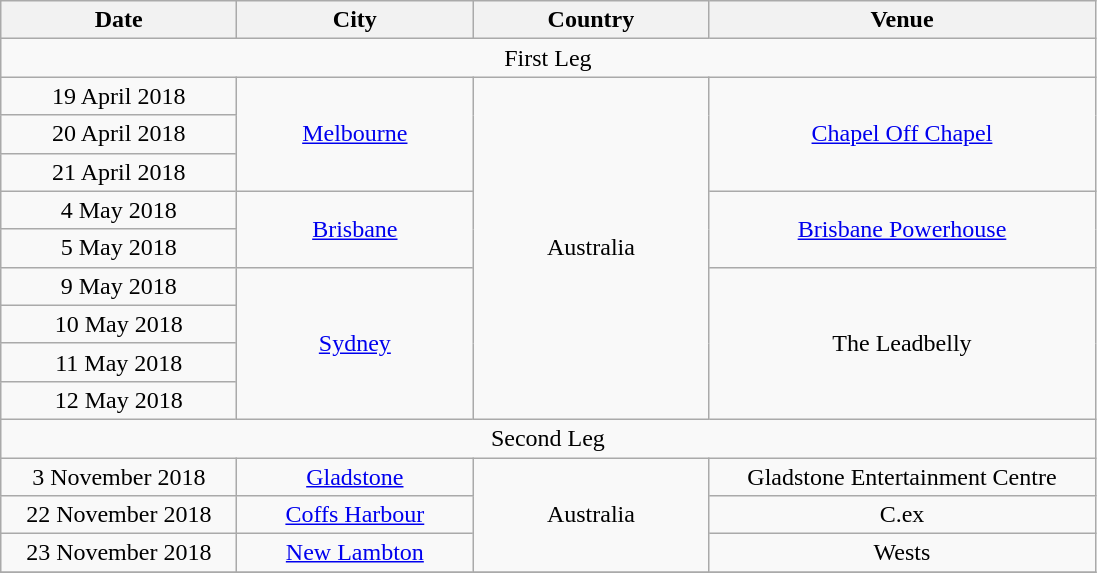<table class="wikitable" style="text-align:center;">
<tr>
<th width="150">Date</th>
<th width="150">City</th>
<th width="150">Country</th>
<th width="250">Venue</th>
</tr>
<tr>
<td colspan=4>First Leg</td>
</tr>
<tr>
<td>19 April 2018</td>
<td rowspan="3"><a href='#'>Melbourne</a></td>
<td rowspan="9">Australia</td>
<td rowspan="3"><a href='#'>Chapel Off Chapel</a></td>
</tr>
<tr>
<td>20 April 2018</td>
</tr>
<tr>
<td>21 April 2018</td>
</tr>
<tr>
<td>4 May 2018</td>
<td rowspan="2"><a href='#'>Brisbane</a></td>
<td rowspan="2"><a href='#'>Brisbane Powerhouse</a></td>
</tr>
<tr>
<td>5 May 2018</td>
</tr>
<tr>
<td>9 May 2018</td>
<td rowspan="4"><a href='#'>Sydney</a></td>
<td rowspan="4">The Leadbelly</td>
</tr>
<tr>
<td>10 May 2018</td>
</tr>
<tr>
<td>11 May 2018</td>
</tr>
<tr>
<td>12 May 2018</td>
</tr>
<tr>
<td colspan=4>Second Leg</td>
</tr>
<tr>
<td>3 November 2018</td>
<td rowspan="1"><a href='#'>Gladstone</a></td>
<td rowspan="3">Australia</td>
<td rowspan="1">Gladstone Entertainment Centre</td>
</tr>
<tr>
<td>22 November 2018</td>
<td rowspan="1"><a href='#'>Coffs Harbour</a></td>
<td rowspan="1">C.ex</td>
</tr>
<tr>
<td>23 November 2018</td>
<td rowspan="1"><a href='#'>New Lambton</a></td>
<td rowspan="1">Wests</td>
</tr>
<tr>
</tr>
</table>
